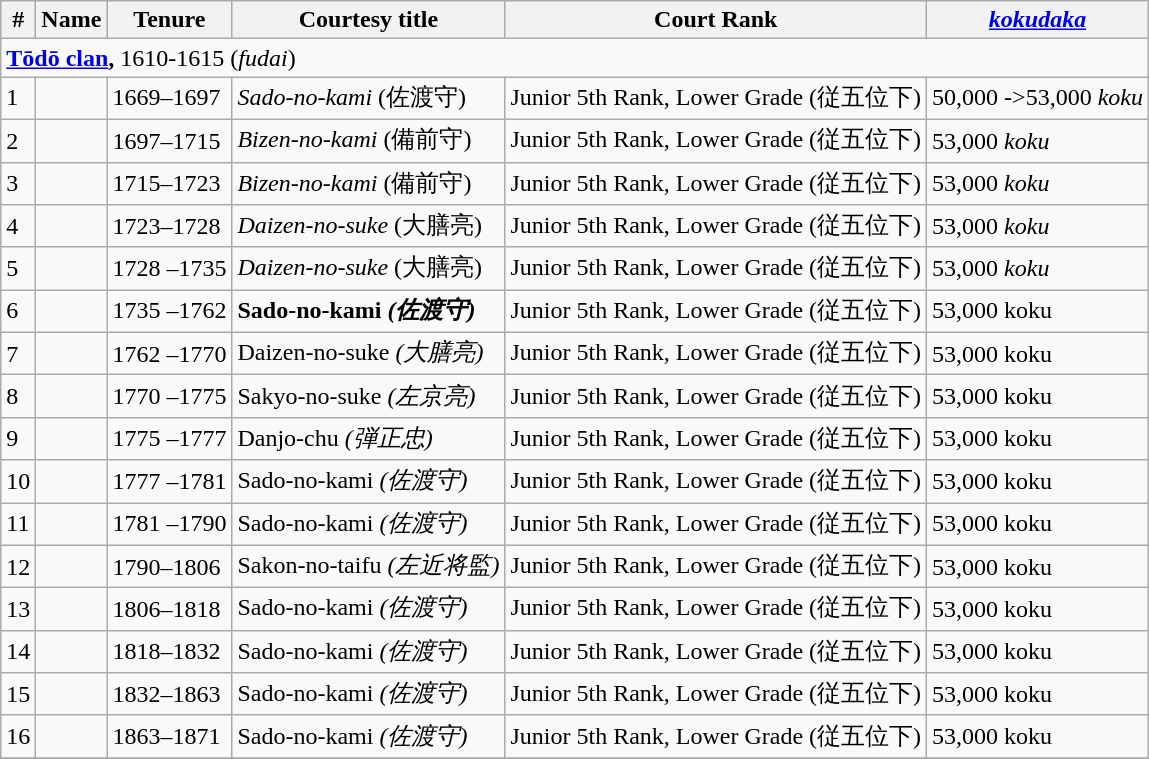<table class=wikitable>
<tr>
<th>#</th>
<th>Name</th>
<th>Tenure</th>
<th>Courtesy title</th>
<th>Court Rank</th>
<th><em><a href='#'>kokudaka</a></em></th>
</tr>
<tr>
<td colspan=6> <strong><a href='#'>Tōdō clan</a>,</strong> 1610-1615 (<em>fudai</em>)</td>
</tr>
<tr>
<td>1</td>
<td></td>
<td>1669–1697</td>
<td><em>Sado-no-kami</em> (佐渡守)</td>
<td>Junior 5th Rank, Lower Grade (従五位下)</td>
<td>50,000 ->53,000 <em>koku</em></td>
</tr>
<tr>
<td>2</td>
<td></td>
<td>1697–1715</td>
<td><em>Bizen-no-kami</em> (備前守)</td>
<td>Junior 5th Rank, Lower Grade (従五位下)</td>
<td>53,000 <em>koku</em></td>
</tr>
<tr>
<td>3</td>
<td></td>
<td>1715–1723</td>
<td><em>Bizen-no-kami</em> (備前守)</td>
<td>Junior 5th Rank, Lower Grade (従五位下)</td>
<td>53,000 <em>koku</em></td>
</tr>
<tr>
<td>4</td>
<td></td>
<td>1723–1728</td>
<td><em>Daizen-no-suke</em> (大膳亮)</td>
<td>Junior 5th Rank, Lower Grade (従五位下)</td>
<td>53,000 <em>koku</em></td>
</tr>
<tr>
<td>5</td>
<td></td>
<td>1728 –1735</td>
<td><em>Daizen-no-suke</em> (大膳亮)</td>
<td>Junior 5th Rank, Lower Grade (従五位下)</td>
<td>53,000 <em>koku</em></td>
</tr>
<tr>
<td>6</td>
<td></td>
<td>1735 –1762</td>
<td><strong>Sado-no-kami<em> (佐渡守)</td>
<td>Junior 5th Rank, Lower Grade (従五位下)</td>
<td>53,000 </em>koku<em></td>
</tr>
<tr>
<td>7</td>
<td></td>
<td>1762 –1770</td>
<td></em>Daizen-no-suke<em> (大膳亮)</td>
<td>Junior 5th Rank, Lower Grade (従五位下)</td>
<td>53,000 </em>koku<em></td>
</tr>
<tr>
<td>8</td>
<td></td>
<td>1770 –1775</td>
<td></em>Sakyo-no-suke<em> (左京亮)</td>
<td>Junior 5th Rank, Lower Grade (従五位下)</td>
<td>53,000 </em>koku<em></td>
</tr>
<tr>
<td>9</td>
<td></td>
<td>1775 –1777</td>
<td></em>Danjo-chu<em> (弾正忠)</td>
<td>Junior 5th Rank, Lower Grade (従五位下)</td>
<td>53,000 </em>koku<em></td>
</tr>
<tr>
<td>10</td>
<td></td>
<td>1777 –1781</td>
<td></em>Sado-no-kami<em> (佐渡守)</td>
<td>Junior 5th Rank, Lower Grade (従五位下)</td>
<td>53,000 </em>koku<em></td>
</tr>
<tr>
<td>11</td>
<td></td>
<td>1781 –1790</td>
<td></em>Sado-no-kami<em> (佐渡守)</td>
<td>Junior 5th Rank, Lower Grade (従五位下)</td>
<td>53,000 </em>koku<em></td>
</tr>
<tr>
<td>12</td>
<td></td>
<td>1790–1806</td>
<td></em>Sakon-no-taifu<em> (左近将監)</td>
<td>Junior 5th Rank, Lower Grade (従五位下)</td>
<td>53,000 </em>koku<em></td>
</tr>
<tr>
<td>13</td>
<td></td>
<td>1806–1818</td>
<td></em>Sado-no-kami<em> (佐渡守)</td>
<td>Junior 5th Rank, Lower Grade (従五位下)</td>
<td>53,000 </em>koku<em></td>
</tr>
<tr>
<td>14</td>
<td></td>
<td>1818–1832</td>
<td></em>Sado-no-kami<em> (佐渡守)</td>
<td>Junior 5th Rank, Lower Grade (従五位下)</td>
<td>53,000 </em>koku<em></td>
</tr>
<tr>
<td>15</td>
<td></td>
<td>1832–1863</td>
<td></em>Sado-no-kami<em> (佐渡守)</td>
<td>Junior 5th Rank, Lower Grade (従五位下)</td>
<td>53,000 </em>koku<em></td>
</tr>
<tr>
<td>16</td>
<td></td>
<td>1863–1871</td>
<td></em>Sado-no-kami<em> (佐渡守)</td>
<td>Junior 5th Rank, Lower Grade (従五位下)</td>
<td>53,000 </em>koku<em></td>
</tr>
<tr>
</tr>
</table>
